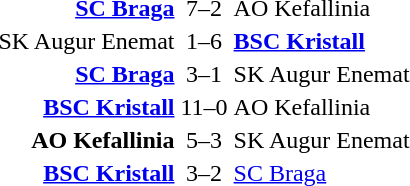<table>
<tr>
<td></td>
<th width=auto></th>
<td></td>
</tr>
<tr>
<td align=right><strong><a href='#'>SC Braga</a> </strong></td>
<td align=center>7–2</td>
<td align=left> AO Kefallinia</td>
</tr>
<tr>
<td align=right>SK Augur Enemat </td>
<td align=center>1–6</td>
<td align=left> <strong><a href='#'>BSC Kristall</a></strong></td>
</tr>
<tr>
<td align=right><strong><a href='#'>SC Braga</a></strong> </td>
<td align=center>3–1</td>
<td align=left> SK Augur Enemat</td>
</tr>
<tr>
<td align=right><strong><a href='#'>BSC Kristall</a></strong> </td>
<td align=center>11–0</td>
<td align=left> AO Kefallinia</td>
</tr>
<tr>
<td align=right><strong>AO Kefallinia</strong> </td>
<td align=center>5–3</td>
<td align=left> SK Augur Enemat</td>
</tr>
<tr>
<td align=right><strong><a href='#'>BSC Kristall</a></strong> </td>
<td align=center>3–2</td>
<td align=left> <a href='#'>SC Braga</a></td>
</tr>
</table>
